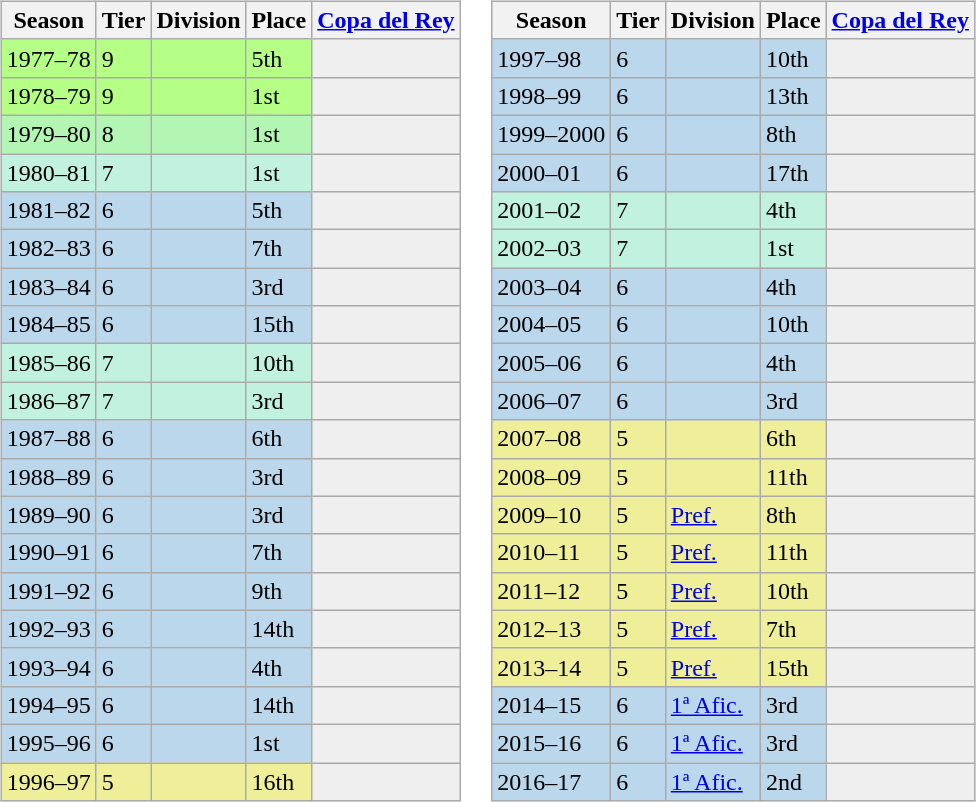<table>
<tr>
<td valign="top" width=0%><br><table class="wikitable">
<tr style="background:#f0f6fa;">
<th>Season</th>
<th>Tier</th>
<th>Division</th>
<th>Place</th>
<th><a href='#'>Copa del Rey</a></th>
</tr>
<tr>
<td style="background:#B6FF86;">1977–78</td>
<td style="background:#B6FF86;">9</td>
<td style="background:#B6FF86;"></td>
<td style="background:#B6FF86;">5th</td>
<th style="background:#efefef;"></th>
</tr>
<tr>
<td style="background:#B6FF86;">1978–79</td>
<td style="background:#B6FF86;">9</td>
<td style="background:#B6FF86;"></td>
<td style="background:#B6FF86;">1st</td>
<th style="background:#efefef;"></th>
</tr>
<tr>
<td style="background:#B3F5B3;">1979–80</td>
<td style="background:#B3F5B3;">8</td>
<td style="background:#B3F5B3;"></td>
<td style="background:#B3F5B3;">1st</td>
<th style="background:#efefef;"></th>
</tr>
<tr>
<td style="background:#C0F2DF;">1980–81</td>
<td style="background:#C0F2DF;">7</td>
<td style="background:#C0F2DF;"></td>
<td style="background:#C0F2DF;">1st</td>
<th style="background:#efefef;"></th>
</tr>
<tr>
<td style="background:#BBD7EC;">1981–82</td>
<td style="background:#BBD7EC;">6</td>
<td style="background:#BBD7EC;"></td>
<td style="background:#BBD7EC;">5th</td>
<th style="background:#efefef;"></th>
</tr>
<tr>
<td style="background:#BBD7EC;">1982–83</td>
<td style="background:#BBD7EC;">6</td>
<td style="background:#BBD7EC;"></td>
<td style="background:#BBD7EC;">7th</td>
<th style="background:#efefef;"></th>
</tr>
<tr>
<td style="background:#BBD7EC;">1983–84</td>
<td style="background:#BBD7EC;">6</td>
<td style="background:#BBD7EC;"></td>
<td style="background:#BBD7EC;">3rd</td>
<th style="background:#efefef;"></th>
</tr>
<tr>
<td style="background:#BBD7EC;">1984–85</td>
<td style="background:#BBD7EC;">6</td>
<td style="background:#BBD7EC;"></td>
<td style="background:#BBD7EC;">15th</td>
<th style="background:#efefef;"></th>
</tr>
<tr>
<td style="background:#C0F2DF;">1985–86</td>
<td style="background:#C0F2DF;">7</td>
<td style="background:#C0F2DF;"></td>
<td style="background:#C0F2DF;">10th</td>
<th style="background:#efefef;"></th>
</tr>
<tr>
<td style="background:#C0F2DF;">1986–87</td>
<td style="background:#C0F2DF;">7</td>
<td style="background:#C0F2DF;"></td>
<td style="background:#C0F2DF;">3rd</td>
<th style="background:#efefef;"></th>
</tr>
<tr>
<td style="background:#BBD7EC;">1987–88</td>
<td style="background:#BBD7EC;">6</td>
<td style="background:#BBD7EC;"></td>
<td style="background:#BBD7EC;">6th</td>
<th style="background:#efefef;"></th>
</tr>
<tr>
<td style="background:#BBD7EC;">1988–89</td>
<td style="background:#BBD7EC;">6</td>
<td style="background:#BBD7EC;"></td>
<td style="background:#BBD7EC;">3rd</td>
<th style="background:#efefef;"></th>
</tr>
<tr>
<td style="background:#BBD7EC;">1989–90</td>
<td style="background:#BBD7EC;">6</td>
<td style="background:#BBD7EC;"></td>
<td style="background:#BBD7EC;">3rd</td>
<th style="background:#efefef;"></th>
</tr>
<tr>
<td style="background:#BBD7EC;">1990–91</td>
<td style="background:#BBD7EC;">6</td>
<td style="background:#BBD7EC;"></td>
<td style="background:#BBD7EC;">7th</td>
<th style="background:#efefef;"></th>
</tr>
<tr>
<td style="background:#BBD7EC;">1991–92</td>
<td style="background:#BBD7EC;">6</td>
<td style="background:#BBD7EC;"></td>
<td style="background:#BBD7EC;">9th</td>
<th style="background:#efefef;"></th>
</tr>
<tr>
<td style="background:#BBD7EC;">1992–93</td>
<td style="background:#BBD7EC;">6</td>
<td style="background:#BBD7EC;"></td>
<td style="background:#BBD7EC;">14th</td>
<th style="background:#efefef;"></th>
</tr>
<tr>
<td style="background:#BBD7EC;">1993–94</td>
<td style="background:#BBD7EC;">6</td>
<td style="background:#BBD7EC;"></td>
<td style="background:#BBD7EC;">4th</td>
<th style="background:#efefef;"></th>
</tr>
<tr>
<td style="background:#BBD7EC;">1994–95</td>
<td style="background:#BBD7EC;">6</td>
<td style="background:#BBD7EC;"></td>
<td style="background:#BBD7EC;">14th</td>
<th style="background:#efefef;"></th>
</tr>
<tr>
<td style="background:#BBD7EC;">1995–96</td>
<td style="background:#BBD7EC;">6</td>
<td style="background:#BBD7EC;"></td>
<td style="background:#BBD7EC;">1st</td>
<th style="background:#efefef;"></th>
</tr>
<tr>
<td style="background:#EFEF99;">1996–97</td>
<td style="background:#EFEF99;">5</td>
<td style="background:#EFEF99;"></td>
<td style="background:#EFEF99;">16th</td>
<th style="background:#efefef;"></th>
</tr>
</table>
</td>
<td valign="top" width=0%><br><table class="wikitable">
<tr style="background:#f0f6fa;">
<th>Season</th>
<th>Tier</th>
<th>Division</th>
<th>Place</th>
<th><a href='#'>Copa del Rey</a></th>
</tr>
<tr>
<td style="background:#BBD7EC;">1997–98</td>
<td style="background:#BBD7EC;">6</td>
<td style="background:#BBD7EC;"></td>
<td style="background:#BBD7EC;">10th</td>
<th style="background:#efefef;"></th>
</tr>
<tr>
<td style="background:#BBD7EC;">1998–99</td>
<td style="background:#BBD7EC;">6</td>
<td style="background:#BBD7EC;"></td>
<td style="background:#BBD7EC;">13th</td>
<th style="background:#efefef;"></th>
</tr>
<tr>
<td style="background:#BBD7EC;">1999–2000</td>
<td style="background:#BBD7EC;">6</td>
<td style="background:#BBD7EC;"></td>
<td style="background:#BBD7EC;">8th</td>
<th style="background:#efefef;"></th>
</tr>
<tr>
<td style="background:#BBD7EC;">2000–01</td>
<td style="background:#BBD7EC;">6</td>
<td style="background:#BBD7EC;"></td>
<td style="background:#BBD7EC;">17th</td>
<th style="background:#efefef;"></th>
</tr>
<tr>
<td style="background:#C0F2DF;">2001–02</td>
<td style="background:#C0F2DF;">7</td>
<td style="background:#C0F2DF;"></td>
<td style="background:#C0F2DF;">4th</td>
<th style="background:#efefef;"></th>
</tr>
<tr>
<td style="background:#C0F2DF;">2002–03</td>
<td style="background:#C0F2DF;">7</td>
<td style="background:#C0F2DF;"></td>
<td style="background:#C0F2DF;">1st</td>
<th style="background:#efefef;"></th>
</tr>
<tr>
<td style="background:#BBD7EC;">2003–04</td>
<td style="background:#BBD7EC;">6</td>
<td style="background:#BBD7EC;"></td>
<td style="background:#BBD7EC;">4th</td>
<th style="background:#efefef;"></th>
</tr>
<tr>
<td style="background:#BBD7EC;">2004–05</td>
<td style="background:#BBD7EC;">6</td>
<td style="background:#BBD7EC;"></td>
<td style="background:#BBD7EC;">10th</td>
<th style="background:#efefef;"></th>
</tr>
<tr>
<td style="background:#BBD7EC;">2005–06</td>
<td style="background:#BBD7EC;">6</td>
<td style="background:#BBD7EC;"></td>
<td style="background:#BBD7EC;">4th</td>
<th style="background:#efefef;"></th>
</tr>
<tr>
<td style="background:#BBD7EC;">2006–07</td>
<td style="background:#BBD7EC;">6</td>
<td style="background:#BBD7EC;"></td>
<td style="background:#BBD7EC;">3rd</td>
<th style="background:#efefef;"></th>
</tr>
<tr>
<td style="background:#EFEF99;">2007–08</td>
<td style="background:#EFEF99;">5</td>
<td style="background:#EFEF99;"></td>
<td style="background:#EFEF99;">6th</td>
<th style="background:#efefef;"></th>
</tr>
<tr>
<td style="background:#EFEF99;">2008–09</td>
<td style="background:#EFEF99;">5</td>
<td style="background:#EFEF99;"></td>
<td style="background:#EFEF99;">11th</td>
<th style="background:#efefef;"></th>
</tr>
<tr>
<td style="background:#EFEF99;">2009–10</td>
<td style="background:#EFEF99;">5</td>
<td style="background:#EFEF99;"><a href='#'>Pref.</a></td>
<td style="background:#EFEF99;">8th</td>
<th style="background:#efefef;"></th>
</tr>
<tr>
<td style="background:#EFEF99;">2010–11</td>
<td style="background:#EFEF99;">5</td>
<td style="background:#EFEF99;"><a href='#'>Pref.</a></td>
<td style="background:#EFEF99;">11th</td>
<th style="background:#efefef;"></th>
</tr>
<tr>
<td style="background:#EFEF99;">2011–12</td>
<td style="background:#EFEF99;">5</td>
<td style="background:#EFEF99;"><a href='#'>Pref.</a></td>
<td style="background:#EFEF99;">10th</td>
<th style="background:#efefef;"></th>
</tr>
<tr>
<td style="background:#EFEF99;">2012–13</td>
<td style="background:#EFEF99;">5</td>
<td style="background:#EFEF99;"><a href='#'>Pref.</a></td>
<td style="background:#EFEF99;">7th</td>
<th style="background:#efefef;"></th>
</tr>
<tr>
<td style="background:#EFEF99;">2013–14</td>
<td style="background:#EFEF99;">5</td>
<td style="background:#EFEF99;"><a href='#'>Pref.</a></td>
<td style="background:#EFEF99;">15th</td>
<th style="background:#efefef;"></th>
</tr>
<tr>
<td style="background:#BBD7EC;">2014–15</td>
<td style="background:#BBD7EC;">6</td>
<td style="background:#BBD7EC;"><a href='#'>1ª Afic.</a></td>
<td style="background:#BBD7EC;">3rd</td>
<th style="background:#efefef;"></th>
</tr>
<tr>
<td style="background:#BBD7EC;">2015–16</td>
<td style="background:#BBD7EC;">6</td>
<td style="background:#BBD7EC;"><a href='#'>1ª Afic.</a></td>
<td style="background:#BBD7EC;">3rd</td>
<th style="background:#efefef;"></th>
</tr>
<tr>
<td style="background:#BBD7EC;">2016–17</td>
<td style="background:#BBD7EC;">6</td>
<td style="background:#BBD7EC;"><a href='#'>1ª Afic.</a></td>
<td style="background:#BBD7EC;">2nd</td>
<th style="background:#efefef;"></th>
</tr>
</table>
</td>
</tr>
</table>
